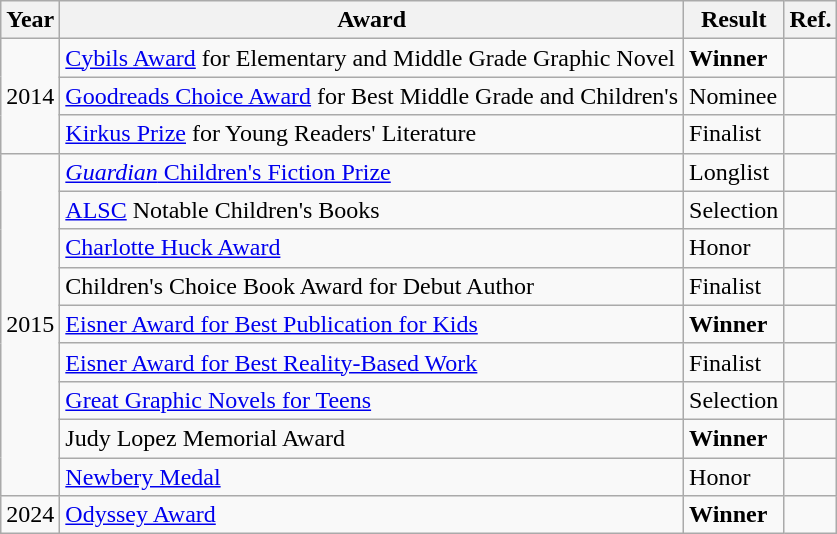<table class="wikitable">
<tr>
<th>Year</th>
<th>Award</th>
<th>Result</th>
<th>Ref.</th>
</tr>
<tr>
<td rowspan="3">2014</td>
<td><a href='#'>Cybils Award</a> for Elementary and Middle Grade Graphic Novel</td>
<td><strong>Winner</strong></td>
<td></td>
</tr>
<tr>
<td><a href='#'>Goodreads Choice Award</a> for Best Middle Grade and Children's</td>
<td>Nominee</td>
<td></td>
</tr>
<tr>
<td><a href='#'>Kirkus Prize</a> for Young Readers' Literature</td>
<td>Finalist</td>
<td></td>
</tr>
<tr>
<td rowspan="9">2015</td>
<td><a href='#'><em>Guardian</em> Children's Fiction Prize</a></td>
<td>Longlist</td>
<td></td>
</tr>
<tr>
<td><a href='#'>ALSC</a> Notable Children's Books</td>
<td>Selection</td>
<td></td>
</tr>
<tr>
<td><a href='#'>Charlotte Huck Award</a></td>
<td>Honor</td>
<td></td>
</tr>
<tr>
<td>Children's Choice Book Award for Debut Author</td>
<td>Finalist</td>
<td></td>
</tr>
<tr>
<td><a href='#'>Eisner Award for Best Publication for Kids</a></td>
<td><strong>Winner</strong></td>
<td></td>
</tr>
<tr>
<td><a href='#'>Eisner Award for Best Reality-Based Work</a></td>
<td>Finalist</td>
<td></td>
</tr>
<tr>
<td><a href='#'>Great Graphic Novels for Teens</a></td>
<td>Selection</td>
<td></td>
</tr>
<tr>
<td>Judy Lopez Memorial Award</td>
<td><strong>Winner</strong></td>
<td></td>
</tr>
<tr>
<td><a href='#'>Newbery Medal</a></td>
<td>Honor</td>
<td></td>
</tr>
<tr>
<td>2024</td>
<td><a href='#'>Odyssey Award</a></td>
<td><strong>Winner</strong></td>
<td></td>
</tr>
</table>
